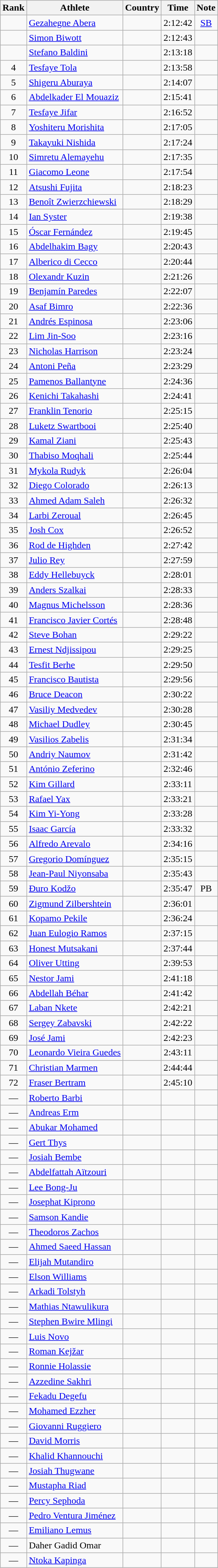<table class="wikitable sortable" style="text-align:center;">
<tr>
<th>Rank</th>
<th>Athlete</th>
<th>Country</th>
<th>Time</th>
<th>Note</th>
</tr>
<tr>
<td></td>
<td align=left><a href='#'>Gezahegne Abera</a></td>
<td align=left></td>
<td>2:12:42</td>
<td><a href='#'>SB</a></td>
</tr>
<tr>
<td></td>
<td align=left><a href='#'>Simon Biwott</a></td>
<td align=left></td>
<td>2:12:43</td>
<td></td>
</tr>
<tr>
<td></td>
<td align=left><a href='#'>Stefano Baldini</a></td>
<td align=left></td>
<td>2:13:18</td>
<td></td>
</tr>
<tr>
<td>4</td>
<td align=left><a href='#'>Tesfaye Tola</a></td>
<td align=left></td>
<td>2:13:58</td>
<td></td>
</tr>
<tr>
<td>5</td>
<td align=left><a href='#'>Shigeru Aburaya</a></td>
<td align=left></td>
<td>2:14:07</td>
<td></td>
</tr>
<tr>
<td>6</td>
<td align=left><a href='#'>Abdelkader El Mouaziz</a></td>
<td align=left></td>
<td>2:15:41</td>
<td></td>
</tr>
<tr>
<td>7</td>
<td align=left><a href='#'>Tesfaye Jifar</a></td>
<td align=left></td>
<td>2:16:52</td>
<td></td>
</tr>
<tr>
<td>8</td>
<td align=left><a href='#'>Yoshiteru Morishita</a></td>
<td align=left></td>
<td>2:17:05</td>
<td></td>
</tr>
<tr>
<td>9</td>
<td align=left><a href='#'>Takayuki Nishida</a></td>
<td align=left></td>
<td>2:17:24</td>
<td></td>
</tr>
<tr>
<td>10</td>
<td align=left><a href='#'>Simretu Alemayehu</a></td>
<td align=left></td>
<td>2:17:35</td>
<td></td>
</tr>
<tr>
<td>11</td>
<td align=left><a href='#'>Giacomo Leone</a></td>
<td align=left></td>
<td>2:17:54</td>
<td></td>
</tr>
<tr>
<td>12</td>
<td align=left><a href='#'>Atsushi Fujita</a></td>
<td align=left></td>
<td>2:18:23</td>
<td></td>
</tr>
<tr>
<td>13</td>
<td align=left><a href='#'>Benoît Zwierzchiewski</a></td>
<td align=left></td>
<td>2:18:29</td>
<td></td>
</tr>
<tr>
<td>14</td>
<td align=left><a href='#'>Ian Syster</a></td>
<td align=left></td>
<td>2:19:38</td>
<td></td>
</tr>
<tr>
<td>15</td>
<td align=left><a href='#'>Óscar Fernández</a></td>
<td align=left></td>
<td>2:19:45</td>
<td></td>
</tr>
<tr>
<td>16</td>
<td align=left><a href='#'>Abdelhakim Bagy</a></td>
<td align=left></td>
<td>2:20:43</td>
<td></td>
</tr>
<tr>
<td>17</td>
<td align=left><a href='#'>Alberico di Cecco</a></td>
<td align=left></td>
<td>2:20:44</td>
<td></td>
</tr>
<tr>
<td>18</td>
<td align=left><a href='#'>Olexandr Kuzin</a></td>
<td align=left></td>
<td>2:21:26</td>
<td></td>
</tr>
<tr>
<td>19</td>
<td align=left><a href='#'>Benjamín Paredes</a></td>
<td align=left></td>
<td>2:22:07</td>
<td></td>
</tr>
<tr>
<td>20</td>
<td align=left><a href='#'>Asaf Bimro</a></td>
<td align=left></td>
<td>2:22:36</td>
<td></td>
</tr>
<tr>
<td>21</td>
<td align=left><a href='#'>Andrés Espinosa</a></td>
<td align=left></td>
<td>2:23:06</td>
<td></td>
</tr>
<tr>
<td>22</td>
<td align=left><a href='#'>Lim Jin-Soo</a></td>
<td align=left></td>
<td>2:23:16</td>
<td></td>
</tr>
<tr>
<td>23</td>
<td align=left><a href='#'>Nicholas Harrison</a></td>
<td align=left></td>
<td>2:23:24</td>
<td></td>
</tr>
<tr>
<td>24</td>
<td align=left><a href='#'>Antoni Peña</a></td>
<td align=left></td>
<td>2:23:29</td>
<td></td>
</tr>
<tr>
<td>25</td>
<td align=left><a href='#'>Pamenos Ballantyne</a></td>
<td align=left></td>
<td>2:24:36</td>
<td></td>
</tr>
<tr>
<td>26</td>
<td align=left><a href='#'>Kenichi Takahashi</a></td>
<td align=left></td>
<td>2:24:41</td>
<td></td>
</tr>
<tr>
<td>27</td>
<td align=left><a href='#'>Franklin Tenorio</a></td>
<td align=left></td>
<td>2:25:15</td>
<td></td>
</tr>
<tr>
<td>28</td>
<td align=left><a href='#'>Luketz Swartbooi</a></td>
<td align=left></td>
<td>2:25:40</td>
<td></td>
</tr>
<tr>
<td>29</td>
<td align=left><a href='#'>Kamal Ziani</a></td>
<td align=left></td>
<td>2:25:43</td>
<td></td>
</tr>
<tr>
<td>30</td>
<td align=left><a href='#'>Thabiso Moqhali</a></td>
<td align=left></td>
<td>2:25:44</td>
<td></td>
</tr>
<tr>
<td>31</td>
<td align=left><a href='#'>Mykola Rudyk</a></td>
<td align=left></td>
<td>2:26:04</td>
<td></td>
</tr>
<tr>
<td>32</td>
<td align=left><a href='#'>Diego Colorado</a></td>
<td align=left></td>
<td>2:26:13</td>
<td></td>
</tr>
<tr>
<td>33</td>
<td align=left><a href='#'>Ahmed Adam Saleh</a></td>
<td align=left></td>
<td>2:26:32</td>
<td></td>
</tr>
<tr>
<td>34</td>
<td align=left><a href='#'>Larbi Zeroual</a></td>
<td align=left></td>
<td>2:26:45</td>
<td></td>
</tr>
<tr>
<td>35</td>
<td align=left><a href='#'>Josh Cox</a></td>
<td align=left></td>
<td>2:26:52</td>
<td></td>
</tr>
<tr>
<td>36</td>
<td align=left><a href='#'>Rod de Highden</a></td>
<td align=left></td>
<td>2:27:42</td>
<td></td>
</tr>
<tr>
<td>37</td>
<td align=left><a href='#'>Julio Rey</a></td>
<td align=left></td>
<td>2:27:59</td>
<td></td>
</tr>
<tr>
<td>38</td>
<td align=left><a href='#'>Eddy Hellebuyck</a></td>
<td align=left></td>
<td>2:28:01</td>
<td></td>
</tr>
<tr>
<td>39</td>
<td align=left><a href='#'>Anders Szalkai</a></td>
<td align=left></td>
<td>2:28:33</td>
<td></td>
</tr>
<tr>
<td>40</td>
<td align=left><a href='#'>Magnus Michelsson</a></td>
<td align=left></td>
<td>2:28:36</td>
<td></td>
</tr>
<tr>
<td>41</td>
<td align=left><a href='#'>Francisco Javier Cortés</a></td>
<td align=left></td>
<td>2:28:48</td>
<td></td>
</tr>
<tr>
<td>42</td>
<td align=left><a href='#'>Steve Bohan</a></td>
<td align=left></td>
<td>2:29:22</td>
<td></td>
</tr>
<tr>
<td>43</td>
<td align=left><a href='#'>Ernest Ndjissipou</a></td>
<td align=left></td>
<td>2:29:25</td>
<td></td>
</tr>
<tr>
<td>44</td>
<td align=left><a href='#'>Tesfit Berhe</a></td>
<td align=left></td>
<td>2:29:50</td>
<td></td>
</tr>
<tr>
<td>45</td>
<td align=left><a href='#'>Francisco Bautista</a></td>
<td align=left></td>
<td>2:29:56</td>
<td></td>
</tr>
<tr>
<td>46</td>
<td align=left><a href='#'>Bruce Deacon</a></td>
<td align=left></td>
<td>2:30:22</td>
<td></td>
</tr>
<tr>
<td>47</td>
<td align=left><a href='#'>Vasiliy Medvedev</a></td>
<td align=left></td>
<td>2:30:28</td>
<td></td>
</tr>
<tr>
<td>48</td>
<td align=left><a href='#'>Michael Dudley</a></td>
<td align=left></td>
<td>2:30:45</td>
<td></td>
</tr>
<tr>
<td>49</td>
<td align=left><a href='#'>Vasilios Zabelis</a></td>
<td align=left></td>
<td>2:31:34</td>
<td></td>
</tr>
<tr>
<td>50</td>
<td align=left><a href='#'>Andriy Naumov</a></td>
<td align=left></td>
<td>2:31:42</td>
<td></td>
</tr>
<tr>
<td>51</td>
<td align=left><a href='#'>António Zeferino</a></td>
<td align=left></td>
<td>2:32:46</td>
<td></td>
</tr>
<tr>
<td>52</td>
<td align=left><a href='#'>Kim Gillard</a></td>
<td align=left></td>
<td>2:33:11</td>
<td></td>
</tr>
<tr>
<td>53</td>
<td align=left><a href='#'>Rafael Yax</a></td>
<td align=left></td>
<td>2:33:21</td>
<td></td>
</tr>
<tr>
<td>54</td>
<td align=left><a href='#'>Kim Yi-Yong</a></td>
<td align=left></td>
<td>2:33:28</td>
<td></td>
</tr>
<tr>
<td>55</td>
<td align=left><a href='#'>Isaac García</a></td>
<td align=left></td>
<td>2:33:32</td>
<td></td>
</tr>
<tr>
<td>56</td>
<td align=left><a href='#'>Alfredo Arevalo</a></td>
<td align=left></td>
<td>2:34:16</td>
<td></td>
</tr>
<tr>
<td>57</td>
<td align=left><a href='#'>Gregorio Domínguez</a></td>
<td align=left></td>
<td>2:35:15</td>
<td></td>
</tr>
<tr>
<td>58</td>
<td align=left><a href='#'>Jean-Paul Niyonsaba</a></td>
<td align=left></td>
<td>2:35:43</td>
<td></td>
</tr>
<tr>
<td>59</td>
<td align=left><a href='#'>Ðuro Kodžo</a></td>
<td align=left></td>
<td>2:35:47</td>
<td>PB</td>
</tr>
<tr>
<td>60</td>
<td align=left><a href='#'>Zigmund Zilbershtein</a></td>
<td align=left></td>
<td>2:36:01</td>
<td></td>
</tr>
<tr>
<td>61</td>
<td align=left><a href='#'>Kopamo Pekile</a></td>
<td align=left></td>
<td>2:36:24</td>
<td></td>
</tr>
<tr>
<td>62</td>
<td align=left><a href='#'>Juan Eulogio Ramos</a></td>
<td align=left></td>
<td>2:37:15</td>
<td></td>
</tr>
<tr>
<td>63</td>
<td align=left><a href='#'>Honest Mutsakani</a></td>
<td align=left></td>
<td>2:37:44</td>
<td></td>
</tr>
<tr>
<td>64</td>
<td align=left><a href='#'>Oliver Utting</a></td>
<td align=left></td>
<td>2:39:53</td>
<td></td>
</tr>
<tr>
<td>65</td>
<td align=left><a href='#'>Nestor Jami</a></td>
<td align=left></td>
<td>2:41:18</td>
<td></td>
</tr>
<tr>
<td>66</td>
<td align=left><a href='#'>Abdellah Béhar</a></td>
<td align=left></td>
<td>2:41:42</td>
<td></td>
</tr>
<tr>
<td>67</td>
<td align=left><a href='#'>Laban Nkete</a></td>
<td align=left></td>
<td>2:42:21</td>
<td></td>
</tr>
<tr>
<td>68</td>
<td align=left><a href='#'>Sergey Zabavski</a></td>
<td align=left></td>
<td>2:42:22</td>
<td></td>
</tr>
<tr>
<td>69</td>
<td align=left><a href='#'>José Jami</a></td>
<td align=left></td>
<td>2:42:23</td>
<td></td>
</tr>
<tr>
<td>70</td>
<td align=left><a href='#'>Leonardo Vieira Guedes</a></td>
<td align=left></td>
<td>2:43:11</td>
<td></td>
</tr>
<tr>
<td>71</td>
<td align=left><a href='#'>Christian Marmen</a></td>
<td align=left></td>
<td>2:44:44</td>
<td></td>
</tr>
<tr>
<td>72</td>
<td align=left><a href='#'>Fraser Bertram</a></td>
<td align=left></td>
<td>2:45:10</td>
<td></td>
</tr>
<tr>
<td>—</td>
<td align=left><a href='#'>Roberto Barbi</a></td>
<td align=left></td>
<td></td>
<td></td>
</tr>
<tr>
<td>—</td>
<td align=left><a href='#'>Andreas Erm</a></td>
<td align=left></td>
<td></td>
<td></td>
</tr>
<tr>
<td>—</td>
<td align=left><a href='#'>Abukar Mohamed</a></td>
<td align=left></td>
<td></td>
<td></td>
</tr>
<tr>
<td>—</td>
<td align=left><a href='#'>Gert Thys</a></td>
<td align=left></td>
<td></td>
<td></td>
</tr>
<tr>
<td>—</td>
<td align=left><a href='#'>Josiah Bembe</a></td>
<td align=left></td>
<td></td>
<td></td>
</tr>
<tr>
<td>—</td>
<td align=left><a href='#'>Abdelfattah Aïtzouri</a></td>
<td align=left></td>
<td></td>
<td></td>
</tr>
<tr>
<td>—</td>
<td align=left><a href='#'>Lee Bong-Ju</a></td>
<td align=left></td>
<td></td>
<td></td>
</tr>
<tr>
<td>—</td>
<td align=left><a href='#'>Josephat Kiprono</a></td>
<td align=left></td>
<td></td>
<td></td>
</tr>
<tr>
<td>—</td>
<td align=left><a href='#'>Samson Kandie</a></td>
<td align=left></td>
<td></td>
<td></td>
</tr>
<tr>
<td>—</td>
<td align=left><a href='#'>Theodoros Zachos</a></td>
<td align=left></td>
<td></td>
<td></td>
</tr>
<tr>
<td>—</td>
<td align=left><a href='#'>Ahmed Saeed Hassan</a></td>
<td align=left></td>
<td></td>
<td></td>
</tr>
<tr>
<td>—</td>
<td align=left><a href='#'>Elijah Mutandiro</a></td>
<td align=left></td>
<td></td>
<td></td>
</tr>
<tr>
<td>—</td>
<td align=left><a href='#'>Elson Williams</a></td>
<td align=left></td>
<td></td>
<td></td>
</tr>
<tr>
<td>—</td>
<td align=left><a href='#'>Arkadi Tolstyh</a></td>
<td align=left></td>
<td></td>
<td></td>
</tr>
<tr>
<td>—</td>
<td align=left><a href='#'>Mathias Ntawulikura</a></td>
<td align=left></td>
<td></td>
<td></td>
</tr>
<tr>
<td>—</td>
<td align=left><a href='#'>Stephen Bwire Mlingi</a></td>
<td align=left></td>
<td></td>
<td></td>
</tr>
<tr>
<td>—</td>
<td align=left><a href='#'>Luis Novo</a></td>
<td align=left></td>
<td></td>
<td></td>
</tr>
<tr>
<td>—</td>
<td align=left><a href='#'>Roman Kejžar</a></td>
<td align=left></td>
<td></td>
<td></td>
</tr>
<tr>
<td>—</td>
<td align=left><a href='#'>Ronnie Holassie</a></td>
<td align=left></td>
<td></td>
<td></td>
</tr>
<tr>
<td>—</td>
<td align=left><a href='#'>Azzedine Sakhri</a></td>
<td align=left></td>
<td></td>
<td></td>
</tr>
<tr>
<td>—</td>
<td align=left><a href='#'>Fekadu Degefu</a></td>
<td align=left></td>
<td></td>
<td></td>
</tr>
<tr>
<td>—</td>
<td align=left><a href='#'>Mohamed Ezzher</a></td>
<td align=left></td>
<td></td>
<td></td>
</tr>
<tr>
<td>—</td>
<td align=left><a href='#'>Giovanni Ruggiero</a></td>
<td align=left></td>
<td></td>
<td></td>
</tr>
<tr>
<td>—</td>
<td align=left><a href='#'>David Morris</a></td>
<td align=left></td>
<td></td>
<td></td>
</tr>
<tr>
<td>—</td>
<td align=left><a href='#'>Khalid Khannouchi</a></td>
<td align=left></td>
<td></td>
<td></td>
</tr>
<tr>
<td>—</td>
<td align=left><a href='#'>Josiah Thugwane</a></td>
<td align=left></td>
<td></td>
<td></td>
</tr>
<tr>
<td>—</td>
<td align=left><a href='#'>Mustapha Riad</a></td>
<td align=left></td>
<td></td>
<td></td>
</tr>
<tr>
<td>—</td>
<td align=left><a href='#'>Percy Sephoda</a></td>
<td align=left></td>
<td></td>
<td></td>
</tr>
<tr>
<td>—</td>
<td align=left><a href='#'>Pedro Ventura Jiménez</a></td>
<td align=left></td>
<td></td>
<td></td>
</tr>
<tr>
<td>—</td>
<td align=left><a href='#'>Emiliano Lemus</a></td>
<td align=left></td>
<td></td>
<td></td>
</tr>
<tr>
<td>—</td>
<td align=left>Daher Gadid Omar</td>
<td align=left></td>
<td></td>
<td></td>
</tr>
<tr>
<td>—</td>
<td align=left><a href='#'>Ntoka Kapinga</a></td>
<td align=left></td>
<td></td>
<td></td>
</tr>
</table>
